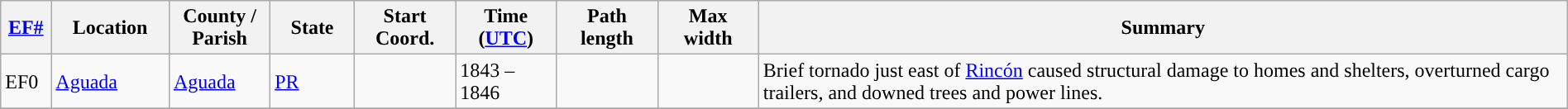<table class="wikitable sortable" style="width:100%;">
<tr>
<th scope="col" width="3%" align="center"><a href='#'>EF#</a></th>
<th scope="col" width="7%" align="center" class="unsortable">Location</th>
<th scope="col" width="6%" align="center" class="unsortable">County / Parish</th>
<th scope="col" width="5%" align="center">State</th>
<th scope="col" width="6%" align="center">Start Coord.</th>
<th scope="col" width="6%" align="center">Time (<a href='#'>UTC</a>)</th>
<th scope="col" width="6%" align="center">Path length</th>
<th scope="col" width="6%" align="center">Max width</th>
<th scope="col" width="48%" class="unsortable" align="center">Summary</th>
</tr>
<tr>
<td>EF0</td>
<td><a href='#'>Aguada</a></td>
<td><a href='#'>Aguada</a></td>
<td><a href='#'>PR</a></td>
<td></td>
<td>1843 – 1846</td>
<td></td>
<td></td>
<td>Brief tornado just east of <a href='#'>Rincón</a> caused structural damage to homes and shelters, overturned cargo trailers, and downed trees and power lines.</td>
</tr>
<tr>
</tr>
</table>
